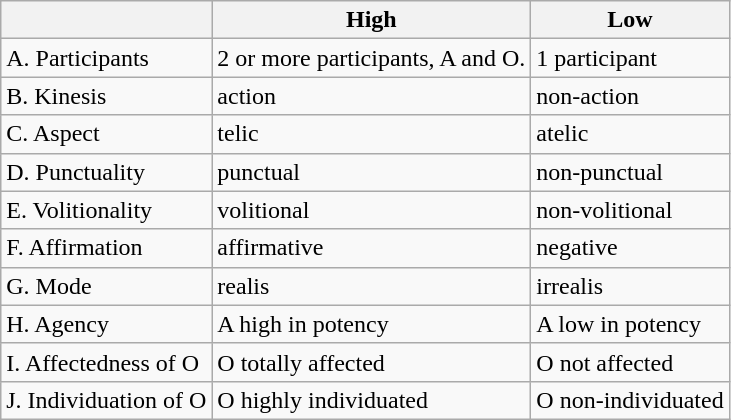<table class="wikitable">
<tr>
<th></th>
<th>High</th>
<th>Low</th>
</tr>
<tr>
<td>A. Participants</td>
<td>2 or more participants, A and O.</td>
<td>1 participant</td>
</tr>
<tr>
<td>B. Kinesis</td>
<td>action</td>
<td>non-action</td>
</tr>
<tr>
<td>C. Aspect</td>
<td>telic</td>
<td>atelic</td>
</tr>
<tr>
<td>D. Punctuality</td>
<td>punctual</td>
<td>non-punctual</td>
</tr>
<tr>
<td>E. Volitionality</td>
<td>volitional</td>
<td>non-volitional</td>
</tr>
<tr>
<td>F. Affirmation</td>
<td>affirmative</td>
<td>negative</td>
</tr>
<tr>
<td>G. Mode</td>
<td>realis</td>
<td>irrealis</td>
</tr>
<tr>
<td>H. Agency</td>
<td>A high in potency</td>
<td>A low in potency</td>
</tr>
<tr>
<td>I. Affectedness of O</td>
<td>O totally affected</td>
<td>O not affected</td>
</tr>
<tr>
<td>J. Individuation of O</td>
<td>O highly individuated</td>
<td>O non-individuated</td>
</tr>
</table>
